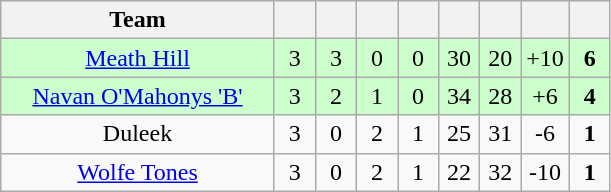<table class="wikitable" style="text-align:center">
<tr>
<th width="175">Team</th>
<th width="20"></th>
<th width="20"></th>
<th width="20"></th>
<th width="20"></th>
<th width="20"></th>
<th width="20"></th>
<th width="20"></th>
<th width="20"></th>
</tr>
<tr style="background:#cfc;">
<td><a href='#'>Meath Hill</a></td>
<td>3</td>
<td>3</td>
<td>0</td>
<td>0</td>
<td>30</td>
<td>20</td>
<td>+10</td>
<td><strong>6</strong></td>
</tr>
<tr style="background:#cfc;">
<td><a href='#'>Navan O'Mahonys 'B'</a></td>
<td>3</td>
<td>2</td>
<td>1</td>
<td>0</td>
<td>34</td>
<td>28</td>
<td>+6</td>
<td><strong>4</strong></td>
</tr>
<tr>
<td>Duleek</td>
<td>3</td>
<td>0</td>
<td>2</td>
<td>1</td>
<td>25</td>
<td>31</td>
<td>-6</td>
<td><strong>1</strong></td>
</tr>
<tr>
<td><a href='#'>Wolfe Tones</a></td>
<td>3</td>
<td>0</td>
<td>2</td>
<td>1</td>
<td>22</td>
<td>32</td>
<td>-10</td>
<td><strong>1</strong></td>
</tr>
</table>
